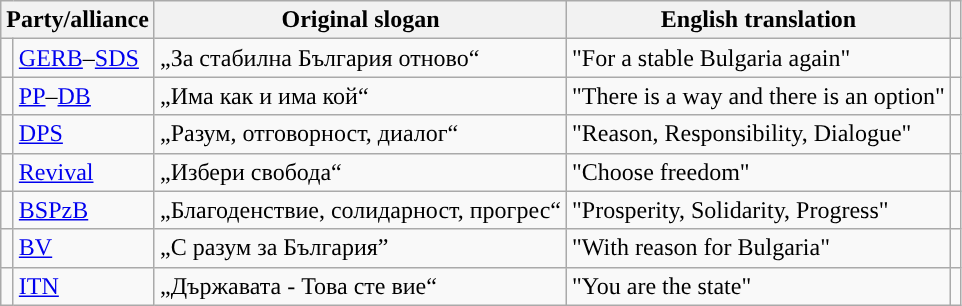<table class="wikitable" style="text-align:left;">
<tr>
<th style="text-align:left;" colspan="2">Party/alliance</th>
<th>Original slogan</th>
<th>English translation</th>
<th></th>
</tr>
<tr>
<td width="1" style="color:inherit;background:"></td>
<td><a href='#'>GERB</a>–<a href='#'>SDS</a></td>
<td>„За стабилна България отново“</td>
<td>"For a stable Bulgaria again"</td>
<td></td>
</tr>
<tr>
<td style="color:inherit;background:"></td>
<td><a href='#'>PP</a>–<a href='#'>DB</a></td>
<td>„Има как и има кой“</td>
<td>"There is a way and there is an option"</td>
<td></td>
</tr>
<tr>
<td style="color:inherit;background:"></td>
<td><a href='#'>DPS</a></td>
<td>„Разум, отговорност, диалог“</td>
<td>"Reason, Responsibility, Dialogue"</td>
<td></td>
</tr>
<tr>
<td style="color:inherit;background:"></td>
<td><a href='#'>Revival</a></td>
<td>„Избери свобода“</td>
<td>"Choose freedom"</td>
<td></td>
</tr>
<tr>
<td style="color:inherit;background:"></td>
<td><a href='#'>BSPzB</a></td>
<td>„Благоденствие, солидарност, прогрес“</td>
<td>"Prosperity, Solidarity, Progress"</td>
<td></td>
</tr>
<tr>
<td style="color:inherit;background:"></td>
<td><a href='#'>BV</a></td>
<td>„С разум за България”</td>
<td>"With reason for Bulgaria"</td>
<td></td>
</tr>
<tr>
<td style="color:inherit;background:"></td>
<td><a href='#'>ITN</a></td>
<td>„Държавата - Това сте вие“</td>
<td>"You are the state"</td>
<td></td>
</tr>
</table>
